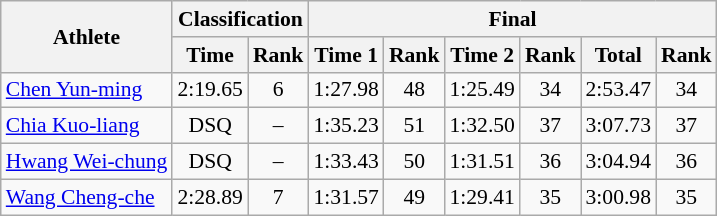<table class="wikitable" style="font-size:90%">
<tr>
<th rowspan="2">Athlete</th>
<th colspan="2">Classification</th>
<th colspan="6">Final</th>
</tr>
<tr>
<th>Time</th>
<th>Rank</th>
<th>Time 1</th>
<th>Rank</th>
<th>Time 2</th>
<th>Rank</th>
<th>Total</th>
<th>Rank</th>
</tr>
<tr>
<td><a href='#'>Chen Yun-ming</a></td>
<td align="center">2:19.65</td>
<td align="center">6</td>
<td align="center">1:27.98</td>
<td align="center">48</td>
<td align="center">1:25.49</td>
<td align="center">34</td>
<td align="center">2:53.47</td>
<td align="center">34</td>
</tr>
<tr>
<td><a href='#'>Chia Kuo-liang</a></td>
<td align="center">DSQ</td>
<td align="center">–</td>
<td align="center">1:35.23</td>
<td align="center">51</td>
<td align="center">1:32.50</td>
<td align="center">37</td>
<td align="center">3:07.73</td>
<td align="center">37</td>
</tr>
<tr>
<td><a href='#'>Hwang Wei-chung</a></td>
<td align="center">DSQ</td>
<td align="center">–</td>
<td align="center">1:33.43</td>
<td align="center">50</td>
<td align="center">1:31.51</td>
<td align="center">36</td>
<td align="center">3:04.94</td>
<td align="center">36</td>
</tr>
<tr>
<td><a href='#'>Wang Cheng-che</a></td>
<td align="center">2:28.89</td>
<td align="center">7</td>
<td align="center">1:31.57</td>
<td align="center">49</td>
<td align="center">1:29.41</td>
<td align="center">35</td>
<td align="center">3:00.98</td>
<td align="center">35</td>
</tr>
</table>
